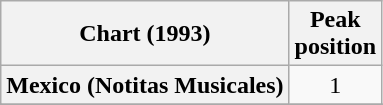<table class="wikitable plainrowheaders" style="text-align:center">
<tr>
<th>Chart (1993)</th>
<th>Peak<br>position</th>
</tr>
<tr>
<th scope="row">Mexico (Notitas Musicales)</th>
<td>1</td>
</tr>
<tr>
</tr>
<tr>
</tr>
</table>
